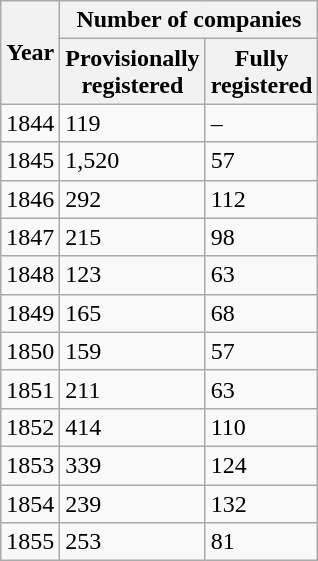<table class="wikitable mw-collapsible">
<tr>
<th rowspan="2">Year</th>
<th colspan="2">Number of companies</th>
</tr>
<tr>
<th>Provisionally<br>registered</th>
<th>Fully<br>registered</th>
</tr>
<tr>
<td>1844</td>
<td>119</td>
<td>–</td>
</tr>
<tr>
<td>1845</td>
<td>1,520</td>
<td>57</td>
</tr>
<tr>
<td>1846</td>
<td>292</td>
<td>112</td>
</tr>
<tr>
<td>1847</td>
<td>215</td>
<td>98</td>
</tr>
<tr>
<td>1848</td>
<td>123</td>
<td>63</td>
</tr>
<tr>
<td>1849</td>
<td>165</td>
<td>68</td>
</tr>
<tr>
<td>1850</td>
<td>159</td>
<td>57</td>
</tr>
<tr>
<td>1851</td>
<td>211</td>
<td>63</td>
</tr>
<tr>
<td>1852</td>
<td>414</td>
<td>110</td>
</tr>
<tr>
<td>1853</td>
<td>339</td>
<td>124</td>
</tr>
<tr>
<td>1854</td>
<td>239</td>
<td>132</td>
</tr>
<tr>
<td>1855</td>
<td>253</td>
<td>81</td>
</tr>
</table>
